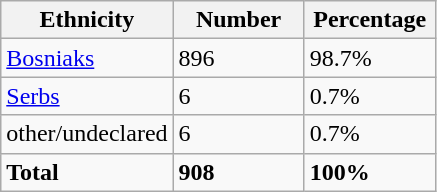<table class="wikitable">
<tr>
<th width="100px">Ethnicity</th>
<th width="80px">Number</th>
<th width="80px">Percentage</th>
</tr>
<tr>
<td><a href='#'>Bosniaks</a></td>
<td>896</td>
<td>98.7%</td>
</tr>
<tr>
<td><a href='#'>Serbs</a></td>
<td>6</td>
<td>0.7%</td>
</tr>
<tr>
<td>other/undeclared</td>
<td>6</td>
<td>0.7%</td>
</tr>
<tr>
<td><strong>Total</strong></td>
<td><strong>908</strong></td>
<td><strong>100%</strong></td>
</tr>
</table>
